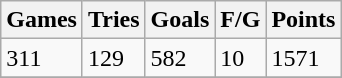<table class="wikitable">
<tr>
<th>Games</th>
<th>Tries</th>
<th>Goals</th>
<th>F/G</th>
<th>Points</th>
</tr>
<tr>
<td>311</td>
<td>129</td>
<td>582</td>
<td>10</td>
<td>1571</td>
</tr>
<tr>
</tr>
</table>
